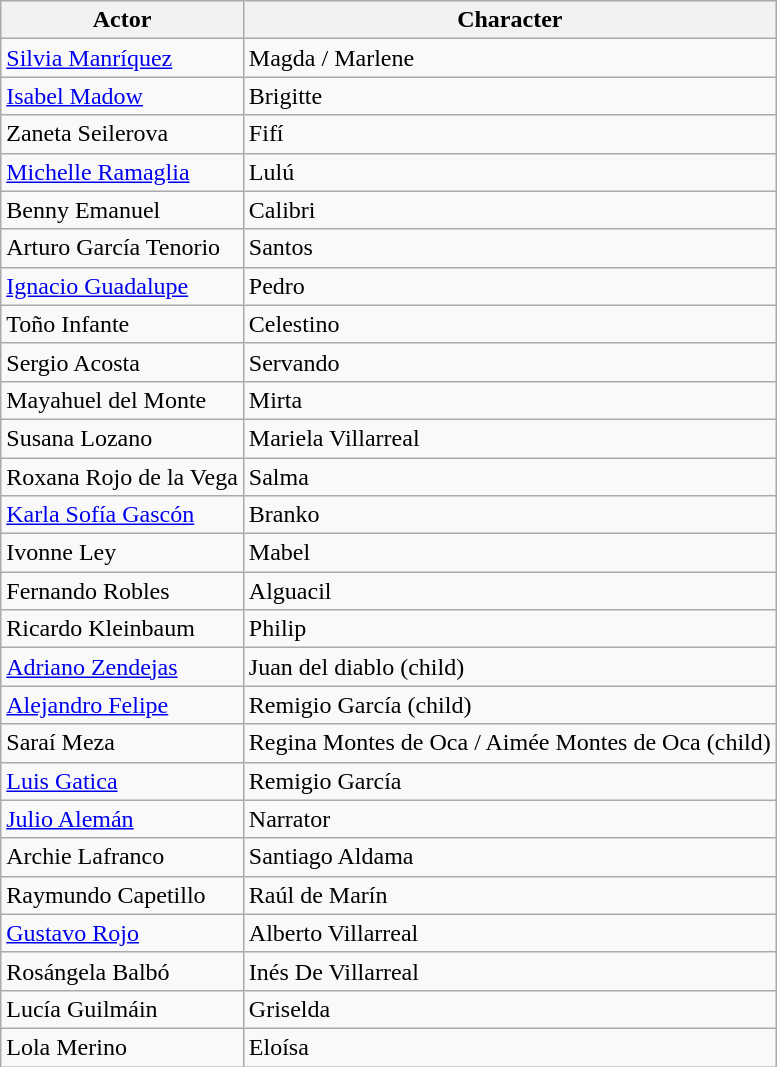<table class="wikitable">
<tr>
<th>Actor</th>
<th>Character</th>
</tr>
<tr>
<td><a href='#'>Silvia Manríquez</a></td>
<td>Magda / Marlene</td>
</tr>
<tr>
<td><a href='#'>Isabel Madow</a></td>
<td>Brigitte</td>
</tr>
<tr>
<td>Zaneta Seilerova</td>
<td>Fifí</td>
</tr>
<tr>
<td><a href='#'>Michelle Ramaglia</a></td>
<td>Lulú</td>
</tr>
<tr>
<td>Benny Emanuel</td>
<td>Calibri</td>
</tr>
<tr>
<td>Arturo García Tenorio</td>
<td>Santos</td>
</tr>
<tr>
<td><a href='#'>Ignacio Guadalupe</a></td>
<td>Pedro</td>
</tr>
<tr>
<td>Toño Infante</td>
<td>Celestino</td>
</tr>
<tr>
<td>Sergio Acosta</td>
<td>Servando</td>
</tr>
<tr>
<td>Mayahuel del Monte</td>
<td>Mirta</td>
</tr>
<tr>
<td>Susana Lozano</td>
<td>Mariela Villarreal</td>
</tr>
<tr>
<td>Roxana Rojo de la Vega</td>
<td>Salma</td>
</tr>
<tr>
<td><a href='#'>Karla Sofía Gascón</a></td>
<td>Branko</td>
</tr>
<tr>
<td>Ivonne Ley</td>
<td>Mabel</td>
</tr>
<tr>
<td>Fernando Robles</td>
<td>Alguacil</td>
</tr>
<tr>
<td>Ricardo Kleinbaum</td>
<td>Philip</td>
</tr>
<tr>
<td><a href='#'>Adriano Zendejas</a></td>
<td>Juan del diablo (child)</td>
</tr>
<tr>
<td><a href='#'>Alejandro Felipe</a></td>
<td>Remigio García (child)</td>
</tr>
<tr>
<td>Saraí Meza</td>
<td>Regina Montes de Oca / Aimée Montes de Oca (child)</td>
</tr>
<tr>
<td><a href='#'>Luis Gatica</a></td>
<td>Remigio García</td>
</tr>
<tr>
<td><a href='#'>Julio Alemán</a></td>
<td>Narrator</td>
</tr>
<tr>
<td>Archie Lafranco</td>
<td>Santiago Aldama</td>
</tr>
<tr>
<td>Raymundo Capetillo</td>
<td>Raúl de Marín</td>
</tr>
<tr>
<td><a href='#'>Gustavo Rojo</a></td>
<td>Alberto Villarreal</td>
</tr>
<tr>
<td>Rosángela Balbó</td>
<td>Inés De Villarreal</td>
</tr>
<tr>
<td>Lucía Guilmáin</td>
<td>Griselda</td>
</tr>
<tr>
<td>Lola Merino</td>
<td>Eloísa</td>
</tr>
</table>
